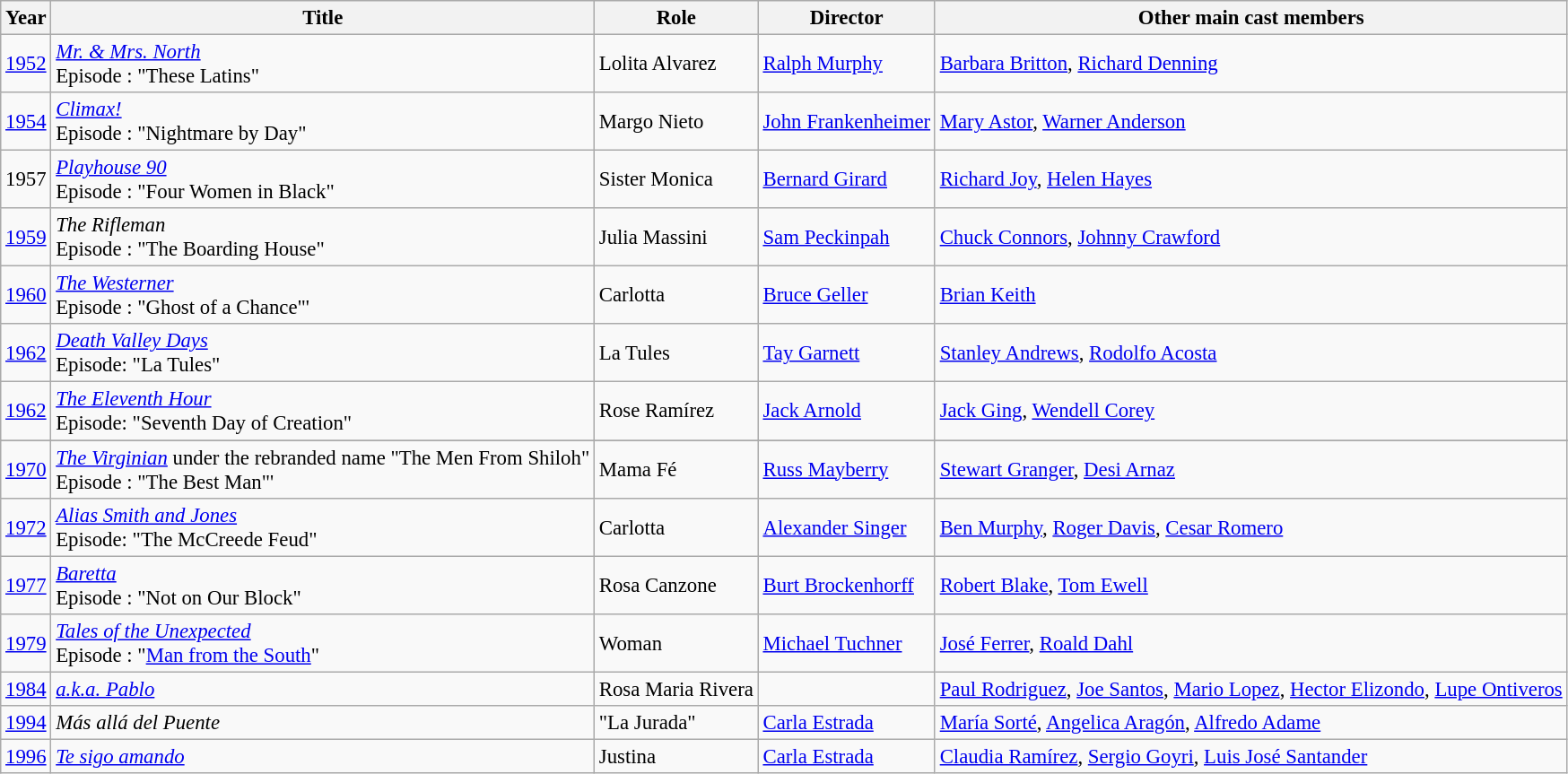<table class="wikitable" style="font-size: 95%;">
<tr>
<th>Year</th>
<th>Title</th>
<th>Role</th>
<th>Director</th>
<th>Other main cast members</th>
</tr>
<tr>
<td><a href='#'>1952</a></td>
<td><em><a href='#'>Mr. & Mrs. North</a></em><br>Episode : "These Latins"</td>
<td>Lolita Alvarez</td>
<td><a href='#'>Ralph Murphy</a></td>
<td><a href='#'>Barbara Britton</a>, <a href='#'>Richard Denning</a></td>
</tr>
<tr>
<td><a href='#'>1954</a></td>
<td><em><a href='#'>Climax!</a></em><br>Episode : "Nightmare by Day"</td>
<td>Margo Nieto</td>
<td><a href='#'>John Frankenheimer</a></td>
<td><a href='#'>Mary Astor</a>, <a href='#'>Warner Anderson</a></td>
</tr>
<tr>
<td>1957</td>
<td><em><a href='#'>Playhouse 90</a></em><br>Episode : "Four Women in Black"</td>
<td>Sister Monica</td>
<td><a href='#'>Bernard Girard</a></td>
<td><a href='#'>Richard Joy</a>, <a href='#'>Helen Hayes</a></td>
</tr>
<tr>
<td><a href='#'>1959</a></td>
<td><em>The Rifleman</em><br>Episode : "The Boarding House"</td>
<td>Julia Massini</td>
<td><a href='#'>Sam Peckinpah</a></td>
<td><a href='#'>Chuck Connors</a>, <a href='#'>Johnny Crawford</a></td>
</tr>
<tr>
<td><a href='#'>1960</a></td>
<td><em><a href='#'>The Westerner</a></em><br>Episode : "Ghost of a Chance"'</td>
<td>Carlotta</td>
<td><a href='#'>Bruce Geller</a></td>
<td><a href='#'>Brian Keith</a></td>
</tr>
<tr>
<td><a href='#'>1962</a></td>
<td><em><a href='#'>Death Valley Days</a></em> <br>Episode: "La Tules"</td>
<td>La Tules</td>
<td><a href='#'>Tay Garnett</a></td>
<td><a href='#'>Stanley Andrews</a>, <a href='#'>Rodolfo Acosta</a></td>
</tr>
<tr>
<td><a href='#'>1962</a></td>
<td><em><a href='#'>The Eleventh Hour</a></em><br>Episode: "Seventh Day of Creation"</td>
<td>Rose Ramírez</td>
<td><a href='#'>Jack Arnold</a></td>
<td><a href='#'>Jack Ging</a>, <a href='#'>Wendell Corey</a></td>
</tr>
<tr>
</tr>
<tr>
<td><a href='#'>1970</a></td>
<td><em><a href='#'>The Virginian</a></em> under the rebranded name "The Men From Shiloh" <br>Episode : "The Best Man"'</td>
<td>Mama Fé</td>
<td><a href='#'>Russ Mayberry</a></td>
<td><a href='#'>Stewart Granger</a>, <a href='#'>Desi Arnaz</a></td>
</tr>
<tr>
<td><a href='#'>1972</a></td>
<td><em><a href='#'>Alias Smith and Jones</a></em> <br>Episode: "The McCreede Feud"</td>
<td>Carlotta</td>
<td><a href='#'>Alexander Singer</a></td>
<td><a href='#'>Ben Murphy</a>, <a href='#'>Roger Davis</a>, <a href='#'>Cesar Romero</a></td>
</tr>
<tr>
<td><a href='#'>1977</a></td>
<td><em><a href='#'>Baretta</a></em><br>Episode : "Not on Our Block"</td>
<td>Rosa Canzone</td>
<td><a href='#'>Burt Brockenhorff</a></td>
<td><a href='#'>Robert Blake</a>, <a href='#'>Tom Ewell</a></td>
</tr>
<tr>
<td><a href='#'>1979</a></td>
<td><em><a href='#'>Tales of the Unexpected</a></em><br>Episode : "<a href='#'>Man from the South</a>"</td>
<td>Woman</td>
<td><a href='#'>Michael Tuchner</a></td>
<td><a href='#'>José Ferrer</a>, <a href='#'>Roald Dahl</a></td>
</tr>
<tr>
<td><a href='#'>1984</a></td>
<td><em><a href='#'>a.k.a. Pablo</a></em></td>
<td>Rosa Maria Rivera</td>
<td></td>
<td><a href='#'>Paul Rodriguez</a>, <a href='#'>Joe Santos</a>, <a href='#'>Mario Lopez</a>, <a href='#'>Hector Elizondo</a>, <a href='#'>Lupe Ontiveros</a></td>
</tr>
<tr ->
<td><a href='#'>1994</a></td>
<td><em>Más allá del Puente</em></td>
<td>"La Jurada"</td>
<td><a href='#'>Carla Estrada</a></td>
<td><a href='#'>María Sorté</a>, <a href='#'>Angelica Aragón</a>, <a href='#'>Alfredo Adame</a></td>
</tr>
<tr>
<td><a href='#'>1996</a></td>
<td><em><a href='#'>Te sigo amando</a></em></td>
<td>Justina</td>
<td><a href='#'>Carla Estrada</a></td>
<td><a href='#'>Claudia Ramírez</a>, <a href='#'>Sergio Goyri</a>, <a href='#'>Luis José Santander</a></td>
</tr>
</table>
